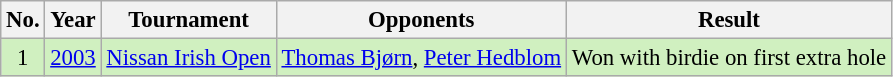<table class="wikitable" style="font-size:95%;">
<tr>
<th>No.</th>
<th>Year</th>
<th>Tournament</th>
<th>Opponents</th>
<th>Result</th>
</tr>
<tr style="background:#D0F0C0;">
<td align=center>1</td>
<td><a href='#'>2003</a></td>
<td><a href='#'>Nissan Irish Open</a></td>
<td> <a href='#'>Thomas Bjørn</a>,  <a href='#'>Peter Hedblom</a></td>
<td>Won with birdie on first extra hole</td>
</tr>
</table>
